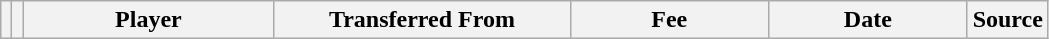<table class="wikitable plainrowheaders sortable">
<tr>
<th></th>
<th></th>
<th scope=col; style="width: 160px;">Player</th>
<th scope=col; style="width: 190px;">Transferred From</th>
<th scope=col; style="width: 125px;">Fee</th>
<th scope=col; style="width: 125px;">Date</th>
<th scope=col>Source</th>
</tr>
</table>
